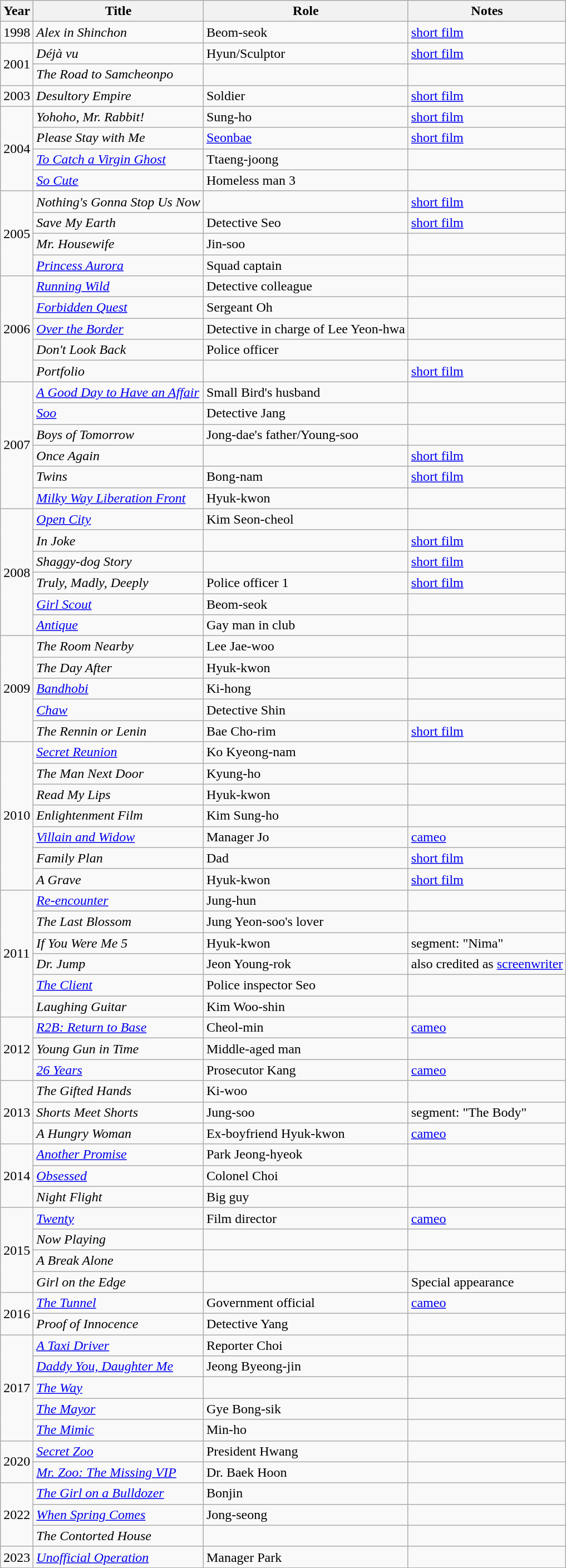<table class="wikitable sortable">
<tr>
<th>Year</th>
<th>Title</th>
<th>Role</th>
<th>Notes</th>
</tr>
<tr>
<td>1998</td>
<td><em>Alex in Shinchon</em></td>
<td>Beom-seok</td>
<td><a href='#'>short film</a></td>
</tr>
<tr>
<td rowspan=2>2001</td>
<td><em>Déjà vu</em></td>
<td>Hyun/Sculptor</td>
<td><a href='#'>short film</a></td>
</tr>
<tr>
<td><em>The Road to Samcheonpo</em></td>
<td></td>
<td></td>
</tr>
<tr>
<td>2003</td>
<td><em>Desultory Empire</em></td>
<td>Soldier</td>
<td><a href='#'>short film</a></td>
</tr>
<tr>
<td rowspan=4>2004</td>
<td><em>Yohoho, Mr. Rabbit!</em></td>
<td>Sung-ho</td>
<td><a href='#'>short film</a></td>
</tr>
<tr>
<td><em>Please Stay with Me</em></td>
<td><a href='#'>Seonbae</a></td>
<td><a href='#'>short film</a></td>
</tr>
<tr>
<td><em><a href='#'>To Catch a Virgin Ghost</a></em></td>
<td>Ttaeng-joong</td>
<td></td>
</tr>
<tr>
<td><em><a href='#'>So Cute</a></em></td>
<td>Homeless man 3</td>
<td></td>
</tr>
<tr>
<td rowspan=4>2005</td>
<td><em>Nothing's Gonna Stop Us Now</em></td>
<td></td>
<td><a href='#'>short film</a></td>
</tr>
<tr>
<td><em>Save My Earth</em></td>
<td>Detective Seo</td>
<td><a href='#'>short film</a></td>
</tr>
<tr>
<td><em>Mr. Housewife</em></td>
<td>Jin-soo</td>
<td></td>
</tr>
<tr>
<td><em><a href='#'>Princess Aurora</a></em></td>
<td>Squad captain</td>
<td></td>
</tr>
<tr>
<td rowspan=5>2006</td>
<td><em><a href='#'>Running Wild</a></em></td>
<td>Detective colleague</td>
<td></td>
</tr>
<tr>
<td><em><a href='#'>Forbidden Quest</a></em></td>
<td>Sergeant Oh</td>
<td></td>
</tr>
<tr>
<td><em><a href='#'>Over the Border</a></em></td>
<td>Detective in charge of Lee Yeon-hwa</td>
<td></td>
</tr>
<tr>
<td><em>Don't Look Back</em></td>
<td>Police officer</td>
<td></td>
</tr>
<tr>
<td><em>Portfolio</em></td>
<td></td>
<td><a href='#'>short film</a></td>
</tr>
<tr>
<td rowspan=6>2007</td>
<td><em><a href='#'>A Good Day to Have an Affair</a></em></td>
<td>Small Bird's husband</td>
<td></td>
</tr>
<tr>
<td><em><a href='#'>Soo</a></em></td>
<td>Detective Jang</td>
<td></td>
</tr>
<tr>
<td><em>Boys of Tomorrow</em></td>
<td>Jong-dae's father/Young-soo</td>
<td></td>
</tr>
<tr>
<td><em>Once Again</em></td>
<td></td>
<td><a href='#'>short film</a></td>
</tr>
<tr>
<td><em>Twins</em></td>
<td>Bong-nam</td>
<td><a href='#'>short film</a></td>
</tr>
<tr>
<td><em><a href='#'>Milky Way Liberation Front</a></em></td>
<td>Hyuk-kwon</td>
<td></td>
</tr>
<tr>
<td rowspan=6>2008</td>
<td><em><a href='#'>Open City</a></em></td>
<td>Kim Seon-cheol</td>
<td></td>
</tr>
<tr>
<td><em>In Joke</em></td>
<td></td>
<td><a href='#'>short film</a></td>
</tr>
<tr>
<td><em>Shaggy-dog Story</em></td>
<td></td>
<td><a href='#'>short film</a></td>
</tr>
<tr>
<td><em>Truly, Madly, Deeply</em></td>
<td>Police officer 1</td>
<td><a href='#'>short film</a></td>
</tr>
<tr>
<td><em><a href='#'>Girl Scout</a></em></td>
<td>Beom-seok</td>
<td></td>
</tr>
<tr>
<td><em><a href='#'>Antique</a></em></td>
<td>Gay man in club</td>
<td></td>
</tr>
<tr>
<td rowspan=5>2009</td>
<td><em>The Room Nearby</em></td>
<td>Lee Jae-woo</td>
<td></td>
</tr>
<tr>
<td><em>The Day After</em></td>
<td>Hyuk-kwon</td>
<td></td>
</tr>
<tr>
<td><em><a href='#'>Bandhobi</a></em></td>
<td>Ki-hong</td>
<td></td>
</tr>
<tr>
<td><em><a href='#'>Chaw</a></em></td>
<td>Detective Shin</td>
<td></td>
</tr>
<tr>
<td><em>The Rennin or Lenin</em></td>
<td>Bae Cho-rim</td>
<td><a href='#'>short film</a></td>
</tr>
<tr>
<td rowspan=7>2010</td>
<td><em><a href='#'>Secret Reunion</a></em></td>
<td>Ko Kyeong-nam</td>
<td></td>
</tr>
<tr>
<td><em>The Man Next Door</em></td>
<td>Kyung-ho</td>
<td></td>
</tr>
<tr>
<td><em>Read My Lips</em></td>
<td>Hyuk-kwon</td>
<td></td>
</tr>
<tr>
<td><em>Enlightenment Film</em></td>
<td>Kim Sung-ho</td>
<td></td>
</tr>
<tr>
<td><em><a href='#'>Villain and Widow</a></em></td>
<td>Manager Jo</td>
<td><a href='#'>cameo</a></td>
</tr>
<tr>
<td><em>Family Plan</em></td>
<td>Dad</td>
<td><a href='#'>short film</a></td>
</tr>
<tr>
<td><em>A Grave</em></td>
<td>Hyuk-kwon</td>
<td><a href='#'>short film</a></td>
</tr>
<tr>
<td rowspan=6>2011</td>
<td><em><a href='#'>Re-encounter</a></em></td>
<td>Jung-hun</td>
<td></td>
</tr>
<tr>
<td><em>The Last Blossom</em> </td>
<td>Jung Yeon-soo's lover</td>
<td></td>
</tr>
<tr>
<td><em>If You Were Me 5</em></td>
<td>Hyuk-kwon</td>
<td>segment: "Nima"</td>
</tr>
<tr>
<td><em>Dr. Jump</em></td>
<td>Jeon Young-rok</td>
<td>also credited as <a href='#'>screenwriter</a></td>
</tr>
<tr>
<td><em><a href='#'>The Client</a></em></td>
<td>Police inspector Seo</td>
<td></td>
</tr>
<tr>
<td><em>Laughing Guitar</em></td>
<td>Kim Woo-shin</td>
<td></td>
</tr>
<tr>
<td rowspan=3>2012</td>
<td><em><a href='#'>R2B: Return to Base</a></em></td>
<td>Cheol-min</td>
<td><a href='#'>cameo</a></td>
</tr>
<tr>
<td><em>Young Gun in Time</em></td>
<td>Middle-aged man</td>
<td></td>
</tr>
<tr>
<td><em><a href='#'>26 Years</a></em></td>
<td>Prosecutor Kang</td>
<td><a href='#'>cameo</a></td>
</tr>
<tr>
<td rowspan=3>2013</td>
<td><em>The Gifted Hands</em></td>
<td>Ki-woo</td>
<td></td>
</tr>
<tr>
<td><em>Shorts Meet Shorts</em> </td>
<td>Jung-soo</td>
<td>segment: "The Body"</td>
</tr>
<tr>
<td><em>A Hungry Woman</em></td>
<td>Ex-boyfriend Hyuk-kwon</td>
<td><a href='#'>cameo</a></td>
</tr>
<tr>
<td rowspan=3>2014</td>
<td><em><a href='#'>Another Promise</a></em></td>
<td>Park Jeong-hyeok</td>
<td></td>
</tr>
<tr>
<td><em><a href='#'>Obsessed</a></em></td>
<td>Colonel Choi</td>
<td></td>
</tr>
<tr>
<td><em>Night Flight</em></td>
<td>Big guy</td>
<td></td>
</tr>
<tr>
<td rowspan=4>2015</td>
<td><em><a href='#'>Twenty</a></em></td>
<td>Film director</td>
<td><a href='#'>cameo</a></td>
</tr>
<tr>
<td><em>Now Playing</em></td>
<td></td>
<td></td>
</tr>
<tr>
<td><em>A Break Alone</em></td>
<td></td>
<td></td>
</tr>
<tr>
<td><em>Girl on the Edge</em></td>
<td></td>
<td>Special appearance</td>
</tr>
<tr>
<td rowspan=2>2016</td>
<td><em><a href='#'>The Tunnel</a></em></td>
<td>Government official</td>
<td><a href='#'>cameo</a></td>
</tr>
<tr>
<td><em>Proof of Innocence</em></td>
<td>Detective Yang</td>
<td></td>
</tr>
<tr>
<td rowspan=5>2017</td>
<td><em><a href='#'>A Taxi Driver</a></em></td>
<td>Reporter Choi</td>
<td></td>
</tr>
<tr>
<td><em><a href='#'>Daddy You, Daughter Me</a></em></td>
<td>Jeong Byeong-jin</td>
<td></td>
</tr>
<tr>
<td><em><a href='#'>The Way</a></em></td>
<td></td>
<td></td>
</tr>
<tr>
<td><em><a href='#'>The Mayor</a></em></td>
<td>Gye Bong-sik</td>
<td></td>
</tr>
<tr>
<td><em><a href='#'>The Mimic</a></em></td>
<td>Min-ho</td>
<td></td>
</tr>
<tr>
<td rowspan=2>2020</td>
<td><em><a href='#'>Secret Zoo</a></em></td>
<td>President Hwang</td>
<td></td>
</tr>
<tr>
<td><em><a href='#'>Mr. Zoo: The Missing VIP</a></em></td>
<td>Dr. Baek Hoon</td>
<td></td>
</tr>
<tr>
<td rowspan=3>2022</td>
<td><em><a href='#'>The Girl on a Bulldozer</a></em></td>
<td>Bonjin</td>
<td></td>
</tr>
<tr>
<td><em><a href='#'>When Spring Comes</a></em></td>
<td>Jong-seong</td>
<td></td>
</tr>
<tr>
<td><em>The Contorted House</em></td>
<td></td>
<td></td>
</tr>
<tr>
<td>2023</td>
<td><em><a href='#'>Unofficial Operation</a></em></td>
<td>Manager Park</td>
<td></td>
</tr>
</table>
